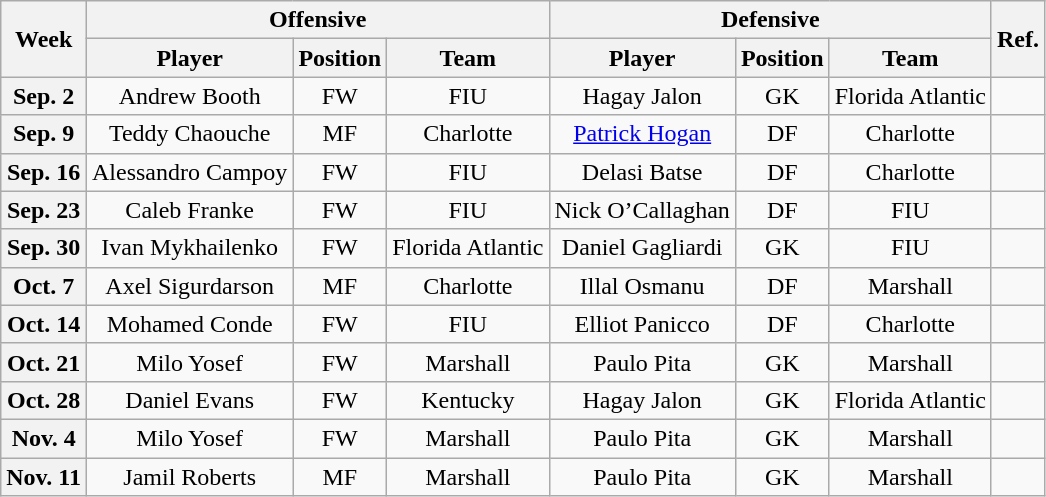<table class="wikitable plainrowheaders" style="text-align:center">
<tr>
<th scope="col" rowspan="2">Week</th>
<th scope="col" colspan="3">Offensive</th>
<th scope="col" colspan="3">Defensive</th>
<th rowspan="2">Ref.</th>
</tr>
<tr>
<th>Player</th>
<th>Position</th>
<th>Team</th>
<th>Player</th>
<th>Position</th>
<th>Team</th>
</tr>
<tr>
<th scope="row" style="text-align:center">Sep. 2</th>
<td>Andrew Booth</td>
<td>FW</td>
<td>FIU</td>
<td>Hagay Jalon</td>
<td>GK</td>
<td>Florida Atlantic</td>
<td></td>
</tr>
<tr>
<th scope="row" style="text-align:center">Sep. 9</th>
<td>Teddy Chaouche</td>
<td>MF</td>
<td>Charlotte</td>
<td><a href='#'>Patrick Hogan</a></td>
<td>DF</td>
<td>Charlotte</td>
<td></td>
</tr>
<tr>
<th scope="row" style="text-align:center">Sep. 16</th>
<td>Alessandro Campoy</td>
<td>FW</td>
<td>FIU</td>
<td>Delasi Batse</td>
<td>DF</td>
<td>Charlotte</td>
<td></td>
</tr>
<tr>
<th scope="row" style="text-align:center">Sep. 23</th>
<td>Caleb Franke</td>
<td>FW</td>
<td>FIU</td>
<td>Nick O’Callaghan</td>
<td>DF</td>
<td>FIU</td>
<td></td>
</tr>
<tr>
<th scope="row" style="text-align:center">Sep. 30</th>
<td>Ivan Mykhailenko</td>
<td>FW</td>
<td>Florida Atlantic</td>
<td>Daniel Gagliardi</td>
<td>GK</td>
<td>FIU</td>
<td></td>
</tr>
<tr>
<th scope="row" style="text-align:center">Oct. 7</th>
<td>Axel Sigurdarson</td>
<td>MF</td>
<td>Charlotte</td>
<td>Illal Osmanu</td>
<td>DF</td>
<td>Marshall</td>
<td></td>
</tr>
<tr>
<th scope="row" style="text-align:center">Oct. 14</th>
<td>Mohamed Conde</td>
<td>FW</td>
<td>FIU</td>
<td>Elliot Panicco</td>
<td>DF</td>
<td>Charlotte</td>
<td></td>
</tr>
<tr>
<th scope="row" style="text-align:center">Oct. 21</th>
<td>Milo Yosef</td>
<td>FW</td>
<td>Marshall</td>
<td>Paulo Pita</td>
<td>GK</td>
<td>Marshall</td>
<td></td>
</tr>
<tr>
<th scope="row" style="text-align:center">Oct. 28</th>
<td>Daniel Evans</td>
<td>FW</td>
<td>Kentucky</td>
<td>Hagay Jalon</td>
<td>GK</td>
<td>Florida Atlantic</td>
<td></td>
</tr>
<tr>
<th scope="row" style="text-align:center">Nov. 4</th>
<td>Milo Yosef</td>
<td>FW</td>
<td>Marshall</td>
<td>Paulo Pita</td>
<td>GK</td>
<td>Marshall</td>
<td></td>
</tr>
<tr>
<th scope="row" style="text-align:center">Nov. 11</th>
<td>Jamil Roberts</td>
<td>MF</td>
<td>Marshall</td>
<td>Paulo Pita</td>
<td>GK</td>
<td>Marshall</td>
<td></td>
</tr>
</table>
